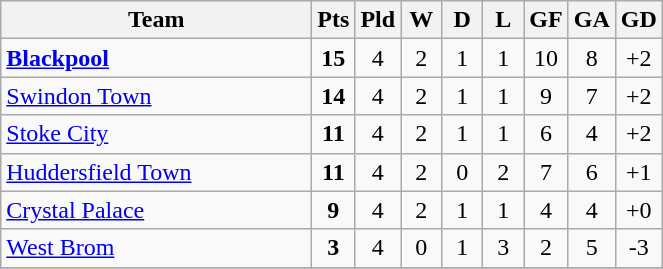<table class="wikitable" style="text-align: center;">
<tr>
<th width="200">Team</th>
<th width="20" abbr="Points">Pts</th>
<th width="20" abbr="Played">Pld</th>
<th width="20" abbr="Won">W</th>
<th width="20" abbr="Drawn">D</th>
<th width="20" abbr="Lost">L</th>
<th width="20" abbr="Goals for">GF</th>
<th width="20" abbr="Goals against">GA</th>
<th width="20" abbr="Goal difference">GD</th>
</tr>
<tr>
<td style="text-align:left;"><strong><a href='#'>Blackpool</a></strong></td>
<td><strong>15</strong></td>
<td>4</td>
<td>2</td>
<td>1</td>
<td>1</td>
<td>10</td>
<td>8</td>
<td>+2</td>
</tr>
<tr>
<td style="text-align:left;"><a href='#'>Swindon Town</a></td>
<td><strong>14</strong></td>
<td>4</td>
<td>2</td>
<td>1</td>
<td>1</td>
<td>9</td>
<td>7</td>
<td>+2</td>
</tr>
<tr>
<td style="text-align:left;"><a href='#'>Stoke City</a></td>
<td><strong>11</strong></td>
<td>4</td>
<td>2</td>
<td>1</td>
<td>1</td>
<td>6</td>
<td>4</td>
<td>+2</td>
</tr>
<tr>
<td style="text-align:left;"><a href='#'>Huddersfield Town</a></td>
<td><strong>11</strong></td>
<td>4</td>
<td>2</td>
<td>0</td>
<td>2</td>
<td>7</td>
<td>6</td>
<td>+1</td>
</tr>
<tr>
<td style="text-align:left;"><a href='#'>Crystal Palace</a></td>
<td><strong>9</strong></td>
<td>4</td>
<td>2</td>
<td>1</td>
<td>1</td>
<td>4</td>
<td>4</td>
<td>+0</td>
</tr>
<tr>
<td style="text-align:left;"><a href='#'>West Brom</a></td>
<td><strong>3</strong></td>
<td>4</td>
<td>0</td>
<td>1</td>
<td>3</td>
<td>2</td>
<td>5</td>
<td>-3</td>
</tr>
<tr>
</tr>
</table>
